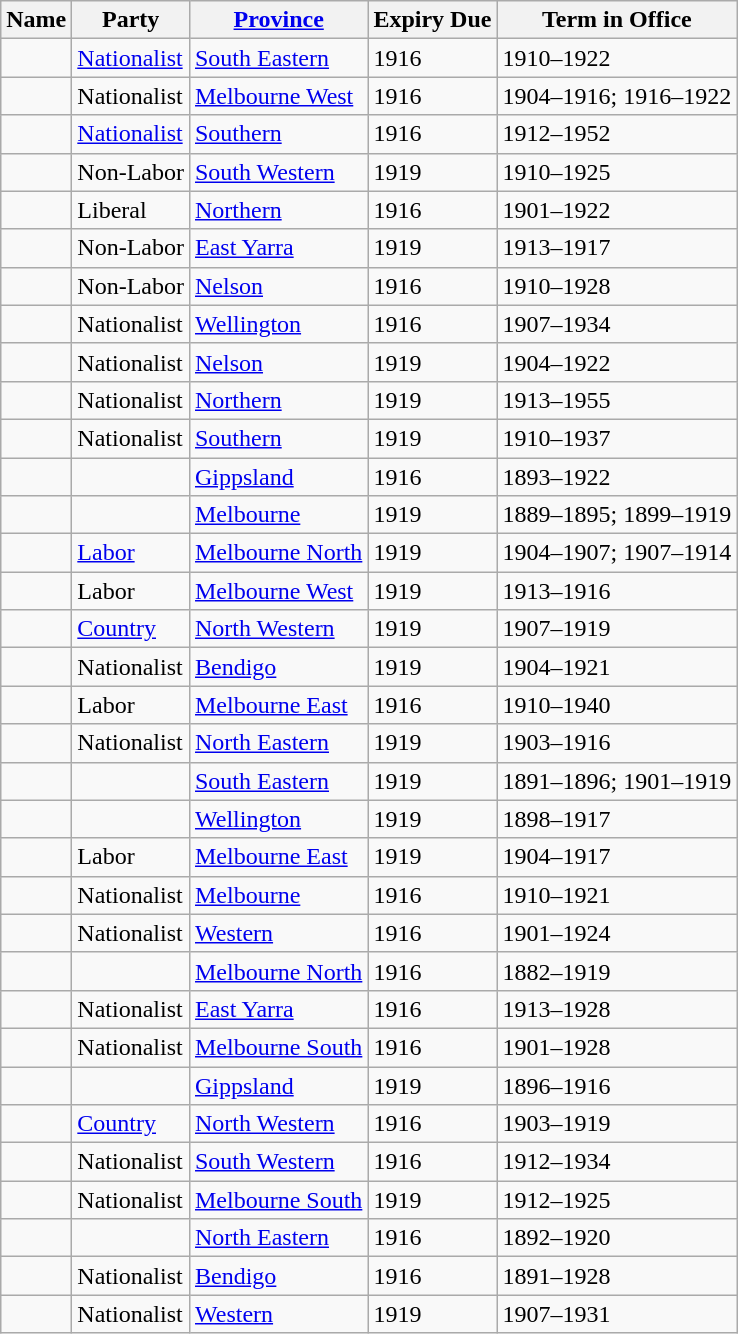<table class="wikitable sortable">
<tr>
<th>Name</th>
<th>Party</th>
<th><a href='#'>Province</a></th>
<th>Expiry Due</th>
<th>Term in Office</th>
</tr>
<tr>
<td></td>
<td><a href='#'>Nationalist</a></td>
<td><a href='#'>South Eastern</a></td>
<td>1916</td>
<td>1910–1922</td>
</tr>
<tr>
<td></td>
<td>Nationalist</td>
<td><a href='#'>Melbourne West</a></td>
<td>1916</td>
<td>1904–1916; 1916–1922</td>
</tr>
<tr>
<td></td>
<td><a href='#'>Nationalist</a></td>
<td><a href='#'>Southern</a></td>
<td>1916</td>
<td>1912–1952</td>
</tr>
<tr>
<td></td>
<td>Non-Labor</td>
<td><a href='#'>South Western</a></td>
<td>1919</td>
<td>1910–1925</td>
</tr>
<tr>
<td></td>
<td>Liberal</td>
<td><a href='#'>Northern</a></td>
<td>1916</td>
<td>1901–1922</td>
</tr>
<tr>
<td></td>
<td>Non-Labor</td>
<td><a href='#'>East Yarra</a></td>
<td>1919</td>
<td>1913–1917</td>
</tr>
<tr>
<td></td>
<td>Non-Labor</td>
<td><a href='#'>Nelson</a></td>
<td>1916</td>
<td>1910–1928</td>
</tr>
<tr>
<td></td>
<td>Nationalist</td>
<td><a href='#'>Wellington</a></td>
<td>1916</td>
<td>1907–1934</td>
</tr>
<tr>
<td></td>
<td>Nationalist</td>
<td><a href='#'>Nelson</a></td>
<td>1919</td>
<td>1904–1922</td>
</tr>
<tr>
<td></td>
<td>Nationalist</td>
<td><a href='#'>Northern</a></td>
<td>1919</td>
<td>1913–1955</td>
</tr>
<tr>
<td></td>
<td>Nationalist</td>
<td><a href='#'>Southern</a></td>
<td>1919</td>
<td>1910–1937</td>
</tr>
<tr>
<td></td>
<td></td>
<td><a href='#'>Gippsland</a></td>
<td>1916</td>
<td>1893–1922</td>
</tr>
<tr>
<td></td>
<td></td>
<td><a href='#'>Melbourne</a></td>
<td>1919</td>
<td>1889–1895; 1899–1919</td>
</tr>
<tr>
<td> </td>
<td><a href='#'>Labor</a></td>
<td><a href='#'>Melbourne North</a></td>
<td>1919</td>
<td>1904–1907; 1907–1914</td>
</tr>
<tr>
<td> </td>
<td>Labor</td>
<td><a href='#'>Melbourne West</a></td>
<td>1919</td>
<td>1913–1916</td>
</tr>
<tr>
<td></td>
<td><a href='#'>Country</a></td>
<td><a href='#'>North Western</a></td>
<td>1919</td>
<td>1907–1919</td>
</tr>
<tr>
<td></td>
<td>Nationalist</td>
<td><a href='#'>Bendigo</a></td>
<td>1919</td>
<td>1904–1921</td>
</tr>
<tr>
<td></td>
<td>Labor</td>
<td><a href='#'>Melbourne East</a></td>
<td>1916</td>
<td>1910–1940</td>
</tr>
<tr>
<td> </td>
<td>Nationalist</td>
<td><a href='#'>North Eastern</a></td>
<td>1919</td>
<td>1903–1916</td>
</tr>
<tr>
<td></td>
<td></td>
<td><a href='#'>South Eastern</a></td>
<td>1919</td>
<td>1891–1896; 1901–1919</td>
</tr>
<tr>
<td></td>
<td></td>
<td><a href='#'>Wellington</a></td>
<td>1919</td>
<td>1898–1917</td>
</tr>
<tr>
<td></td>
<td>Labor</td>
<td><a href='#'>Melbourne East</a></td>
<td>1919</td>
<td>1904–1917</td>
</tr>
<tr>
<td></td>
<td>Nationalist</td>
<td><a href='#'>Melbourne</a></td>
<td>1916</td>
<td>1910–1921</td>
</tr>
<tr>
<td></td>
<td>Nationalist</td>
<td><a href='#'>Western</a></td>
<td>1916</td>
<td>1901–1924</td>
</tr>
<tr>
<td></td>
<td></td>
<td><a href='#'>Melbourne North</a></td>
<td>1916</td>
<td>1882–1919</td>
</tr>
<tr>
<td></td>
<td>Nationalist</td>
<td><a href='#'>East Yarra</a></td>
<td>1916</td>
<td>1913–1928</td>
</tr>
<tr>
<td></td>
<td>Nationalist</td>
<td><a href='#'>Melbourne South</a></td>
<td>1916</td>
<td>1901–1928</td>
</tr>
<tr>
<td></td>
<td></td>
<td><a href='#'>Gippsland</a></td>
<td>1919</td>
<td>1896–1916</td>
</tr>
<tr>
<td></td>
<td><a href='#'>Country</a></td>
<td><a href='#'>North Western</a></td>
<td>1916</td>
<td>1903–1919</td>
</tr>
<tr>
<td></td>
<td>Nationalist</td>
<td><a href='#'>South Western</a></td>
<td>1916</td>
<td>1912–1934</td>
</tr>
<tr>
<td></td>
<td>Nationalist</td>
<td><a href='#'>Melbourne South</a></td>
<td>1919</td>
<td>1912–1925</td>
</tr>
<tr>
<td></td>
<td></td>
<td><a href='#'>North Eastern</a></td>
<td>1916</td>
<td>1892–1920</td>
</tr>
<tr>
<td></td>
<td>Nationalist</td>
<td><a href='#'>Bendigo</a></td>
<td>1916</td>
<td>1891–1928</td>
</tr>
<tr>
<td></td>
<td>Nationalist</td>
<td><a href='#'>Western</a></td>
<td>1919</td>
<td>1907–1931</td>
</tr>
</table>
